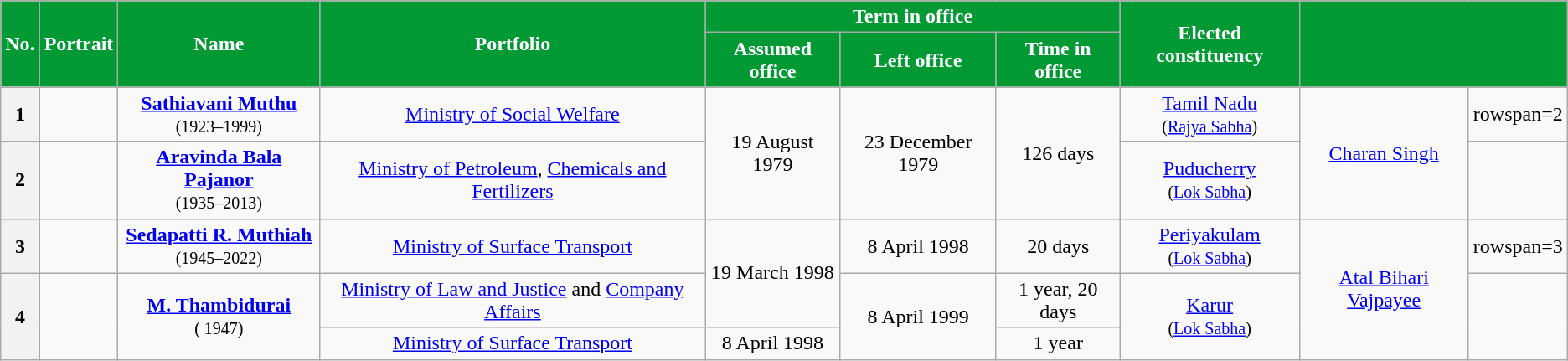<table class="wikitable sortable" style="text-align:center;">
<tr>
<th rowspan=2 style="background-color:#009933;color:white">No.</th>
<th rowspan=2 style="background-color:#009933;color:white">Portrait</th>
<th rowspan=2 style="background-color:#009933;color:white">Name<br></th>
<th rowspan=2 style="background-color:#009933;color:white">Portfolio</th>
<th colspan=3 style="background-color:#009933;color:white">Term in office</th>
<th rowspan=2 style="background-color:#009933;color:white">Elected constituency<br></th>
<th rowspan=2 colspan=2 style="background-color:#009933;color:white"><a href='#'></a></th>
</tr>
<tr>
<th style="background-color:#009933;color:white">Assumed office</th>
<th style="background-color:#009933;color:white">Left office</th>
<th style="background-color:#009933;color:white">Time in office</th>
</tr>
<tr>
<th>1</th>
<td></td>
<td><strong><a href='#'>Sathiavani Muthu</a></strong><br><small>(1923–1999)</small></td>
<td><a href='#'>Ministry of Social Welfare</a></td>
<td rowspan=2>19 August 1979</td>
<td rowspan=2>23 December 1979</td>
<td rowspan=2>126 days</td>
<td><a href='#'>Tamil Nadu</a><br><small>(<a href='#'>Rajya Sabha</a>)</small></td>
<td rowspan=2><a href='#'>Charan Singh</a></td>
<td>rowspan=2 </td>
</tr>
<tr>
<th>2</th>
<td></td>
<td><strong><a href='#'>Aravinda Bala Pajanor</a></strong><br><small>(1935–2013)</small></td>
<td><a href='#'>Ministry of Petroleum</a>, <a href='#'>Chemicals and Fertilizers</a></td>
<td><a href='#'>Puducherry</a><br><small>(<a href='#'>Lok Sabha</a>)</small></td>
</tr>
<tr>
<th>3</th>
<td></td>
<td><strong><a href='#'>Sedapatti R. Muthiah</a></strong><br><small>(1945–2022)</small></td>
<td><a href='#'>Ministry of Surface Transport</a></td>
<td rowspan=2>19 March 1998</td>
<td>8 April 1998</td>
<td>20 days</td>
<td><a href='#'>Periyakulam</a><br><small>(<a href='#'>Lok Sabha</a>)</small></td>
<td rowspan=3><a href='#'>Atal Bihari Vajpayee</a></td>
<td>rowspan=3 </td>
</tr>
<tr>
<th rowspan=2>4</th>
<td rowspan=2></td>
<td rowspan=2><strong><a href='#'>M. Thambidurai</a></strong><br><small>( 1947)</small></td>
<td><a href='#'>Ministry of Law and Justice</a> and <a href='#'>Company Affairs</a></td>
<td rowspan=2>8 April 1999</td>
<td>1 year, 20 days</td>
<td rowspan=2><a href='#'>Karur</a><br><small>(<a href='#'>Lok Sabha</a>)</small></td>
</tr>
<tr>
<td><a href='#'>Ministry of Surface Transport</a></td>
<td>8 April 1998</td>
<td>1 year</td>
</tr>
</table>
